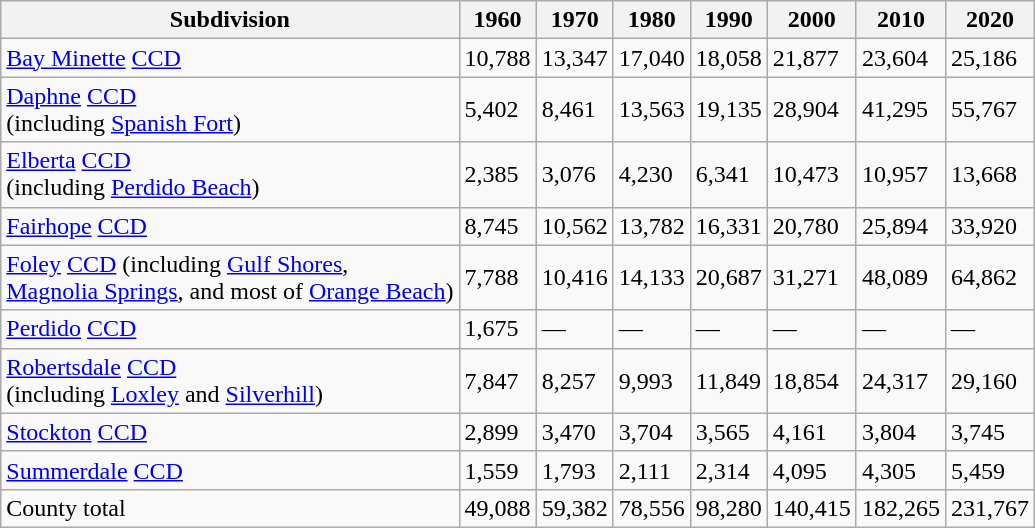<table class="wikitable sortable col2right col3right col4right col5right col6right col7right col8right">
<tr>
<th>Subdivision</th>
<th>1960<br></th>
<th>1970<br></th>
<th>1980<br></th>
<th>1990<br></th>
<th>2000<br></th>
<th>2010<br></th>
<th>2020<br></th>
</tr>
<tr>
<td><a href='#'>Bay Minette</a> <a href='#'>CCD</a></td>
<td>10,788</td>
<td>13,347</td>
<td>17,040</td>
<td>18,058</td>
<td>21,877</td>
<td>23,604</td>
<td>25,186</td>
</tr>
<tr>
<td><a href='#'>Daphne</a> <a href='#'>CCD</a><br>(including <a href='#'>Spanish Fort</a>)</td>
<td>5,402</td>
<td>8,461</td>
<td>13,563</td>
<td>19,135</td>
<td>28,904</td>
<td>41,295</td>
<td>55,767</td>
</tr>
<tr>
<td><a href='#'>Elberta</a> <a href='#'>CCD</a><br>(including <a href='#'>Perdido Beach</a>)</td>
<td>2,385</td>
<td>3,076</td>
<td>4,230</td>
<td>6,341</td>
<td>10,473</td>
<td>10,957</td>
<td>13,668</td>
</tr>
<tr>
<td><a href='#'>Fairhope</a> <a href='#'>CCD</a></td>
<td>8,745</td>
<td>10,562</td>
<td>13,782</td>
<td>16,331</td>
<td>20,780</td>
<td>25,894</td>
<td>33,920</td>
</tr>
<tr>
<td><a href='#'>Foley</a> <a href='#'>CCD</a> (including <a href='#'>Gulf Shores</a>,<br><a href='#'>Magnolia Springs</a>, and most of <a href='#'>Orange Beach</a>)</td>
<td>7,788</td>
<td>10,416</td>
<td>14,133</td>
<td>20,687</td>
<td>31,271</td>
<td>48,089</td>
<td>64,862</td>
</tr>
<tr>
<td><a href='#'>Perdido</a> <a href='#'>CCD</a></td>
<td>1,675</td>
<td>—</td>
<td>—</td>
<td>—</td>
<td>—</td>
<td>—</td>
<td>—</td>
</tr>
<tr>
<td><a href='#'>Robertsdale</a> <a href='#'>CCD</a><br>(including <a href='#'>Loxley</a> and <a href='#'>Silverhill</a>)</td>
<td>7,847</td>
<td>8,257</td>
<td>9,993</td>
<td>11,849</td>
<td>18,854</td>
<td>24,317</td>
<td>29,160</td>
</tr>
<tr>
<td><a href='#'>Stockton</a> <a href='#'>CCD</a></td>
<td>2,899</td>
<td>3,470</td>
<td>3,704</td>
<td>3,565</td>
<td>4,161</td>
<td>3,804</td>
<td>3,745</td>
</tr>
<tr>
<td><a href='#'>Summerdale</a> <a href='#'>CCD</a></td>
<td>1,559</td>
<td>1,793</td>
<td>2,111</td>
<td>2,314</td>
<td>4,095</td>
<td>4,305</td>
<td>5,459</td>
</tr>
<tr>
<td>County total</td>
<td>49,088</td>
<td>59,382</td>
<td>78,556</td>
<td>98,280</td>
<td>140,415</td>
<td>182,265</td>
<td>231,767</td>
</tr>
</table>
